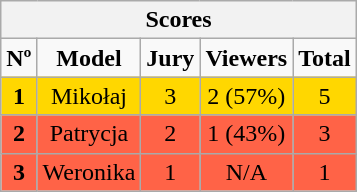<table class="wikitable collapsible autocollapse" style="text-align:center;">
<tr>
<th colspan="6">Scores</th>
</tr>
<tr>
<td><strong>Nº</strong></td>
<td><strong>Model</strong></td>
<td><strong>Jury</strong></td>
<td><strong>Viewers</strong></td>
<td><strong>Total</strong></td>
</tr>
<tr>
<td style="background:gold"><strong>1</strong></td>
<td style="background:gold">Mikołaj</td>
<td style="background:gold">3</td>
<td style="background:gold">2 (57%)</td>
<td style="background:gold">5</td>
</tr>
<tr>
<td style="background:tomato"><strong>2</strong></td>
<td style="background:tomato">Patrycja</td>
<td style="background:tomato">2</td>
<td style="background:tomato">1 (43%)</td>
<td style="background:tomato">3</td>
</tr>
<tr>
<td style="background:tomato"><strong>3</strong></td>
<td style="background:tomato">Weronika</td>
<td style="background:tomato">1</td>
<td style="background:tomato">N/A</td>
<td style="background:tomato">1</td>
</tr>
</table>
